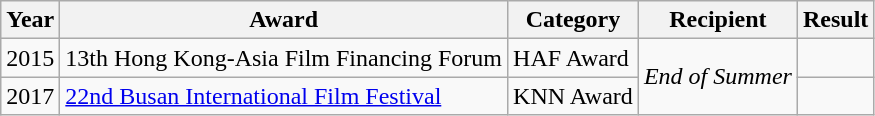<table class="wikitable">
<tr>
<th>Year</th>
<th>Award</th>
<th>Category</th>
<th>Recipient</th>
<th>Result</th>
</tr>
<tr>
<td>2015</td>
<td>13th Hong Kong-Asia Film Financing Forum</td>
<td>HAF Award</td>
<td rowspan=2><em>End of Summer</em></td>
<td></td>
</tr>
<tr>
<td>2017</td>
<td><a href='#'>22nd Busan International Film Festival</a></td>
<td>KNN Award</td>
<td></td>
</tr>
</table>
